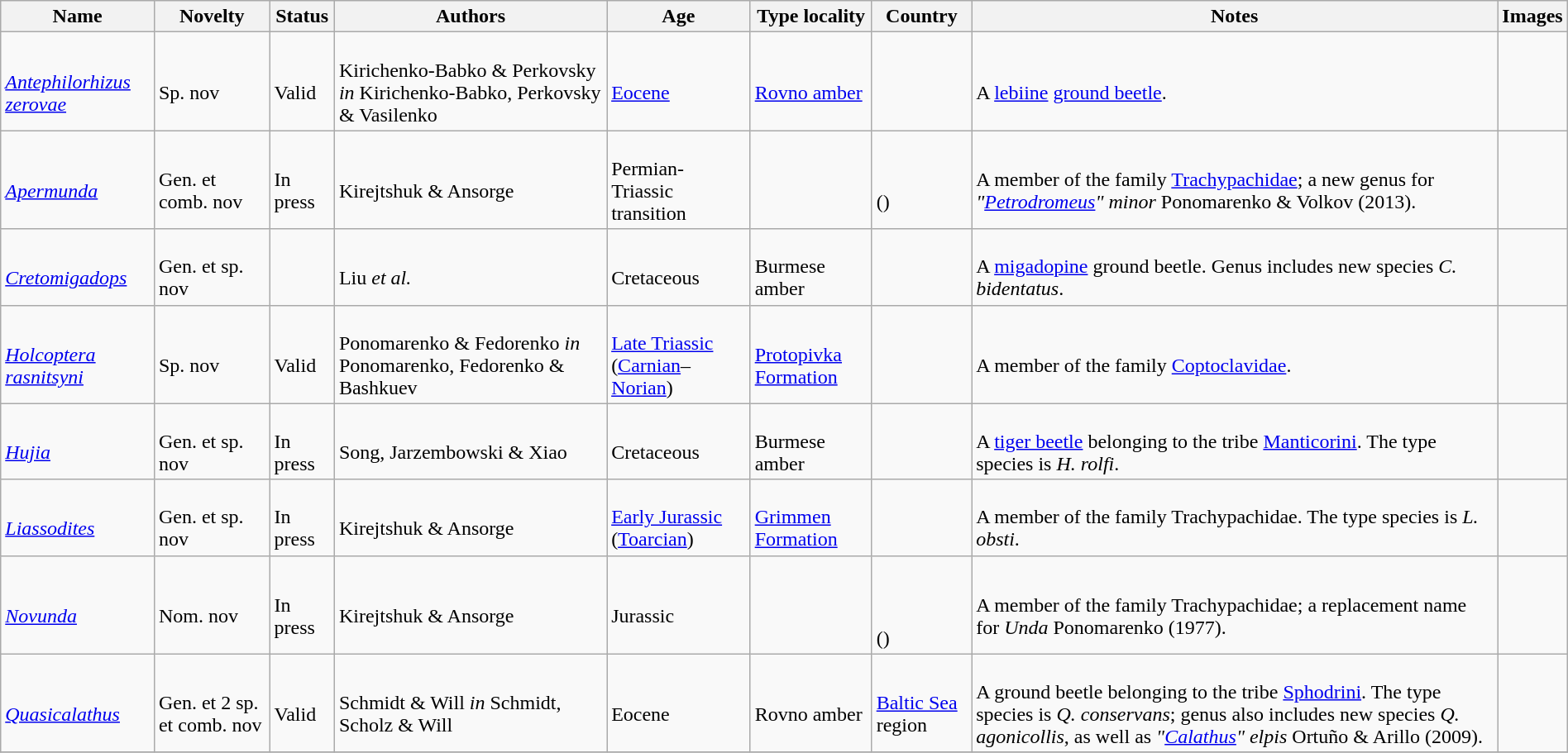<table class="wikitable sortable" align="center" width="100%">
<tr>
<th>Name</th>
<th>Novelty</th>
<th>Status</th>
<th>Authors</th>
<th>Age</th>
<th>Type locality</th>
<th>Country</th>
<th>Notes</th>
<th>Images</th>
</tr>
<tr>
<td><br><em><a href='#'>Antephilorhizus zerovae</a></em></td>
<td><br>Sp. nov</td>
<td><br>Valid</td>
<td><br>Kirichenko-Babko & Perkovsky <em>in</em> Kirichenko-Babko, Perkovsky & Vasilenko</td>
<td><br><a href='#'>Eocene</a></td>
<td><br><a href='#'>Rovno amber</a></td>
<td><br></td>
<td><br>A <a href='#'>lebiine</a> <a href='#'>ground beetle</a>.</td>
<td></td>
</tr>
<tr>
<td><br><em><a href='#'>Apermunda</a></em></td>
<td><br>Gen. et comb. nov</td>
<td><br>In press</td>
<td><br>Kirejtshuk & Ansorge</td>
<td><br>Permian-Triassic transition</td>
<td></td>
<td><br><br>()</td>
<td><br>A member of the family <a href='#'>Trachypachidae</a>; a new genus for<em> "<a href='#'>Petrodromeus</a>" minor</em> Ponomarenko & Volkov (2013).</td>
<td></td>
</tr>
<tr>
<td><br><em><a href='#'>Cretomigadops</a></em></td>
<td><br>Gen. et sp. nov</td>
<td></td>
<td><br>Liu <em>et al.</em></td>
<td><br>Cretaceous</td>
<td><br>Burmese amber</td>
<td><br></td>
<td><br>A <a href='#'>migadopine</a> ground beetle. Genus includes new species <em>C. bidentatus</em>.</td>
<td></td>
</tr>
<tr>
<td><br><em><a href='#'>Holcoptera rasnitsyni</a></em></td>
<td><br>Sp. nov</td>
<td><br>Valid</td>
<td><br>Ponomarenko & Fedorenko <em>in</em> Ponomarenko, Fedorenko & Bashkuev</td>
<td><br><a href='#'>Late Triassic</a> (<a href='#'>Carnian</a>–<a href='#'>Norian</a>)</td>
<td><br><a href='#'>Protopivka Formation</a></td>
<td><br></td>
<td><br>A member of the family <a href='#'>Coptoclavidae</a>.</td>
<td></td>
</tr>
<tr>
<td><br><em><a href='#'>Hujia</a></em></td>
<td><br>Gen. et sp. nov</td>
<td><br>In press</td>
<td><br>Song, Jarzembowski & Xiao</td>
<td><br>Cretaceous</td>
<td><br>Burmese amber</td>
<td><br></td>
<td><br>A <a href='#'>tiger beetle</a> belonging to the tribe <a href='#'>Manticorini</a>. The type species is <em>H. rolfi</em>.</td>
<td></td>
</tr>
<tr>
<td><br><em><a href='#'>Liassodites</a></em></td>
<td><br>Gen. et sp. nov</td>
<td><br>In press</td>
<td><br>Kirejtshuk & Ansorge</td>
<td><br><a href='#'>Early Jurassic</a> (<a href='#'>Toarcian</a>)</td>
<td><br><a href='#'>Grimmen Formation</a></td>
<td><br></td>
<td><br>A member of the family Trachypachidae. The type species is <em>L. obsti</em>.</td>
<td></td>
</tr>
<tr>
<td><br><em><a href='#'>Novunda</a></em></td>
<td><br>Nom. nov</td>
<td><br>In press</td>
<td><br>Kirejtshuk & Ansorge</td>
<td><br>Jurassic</td>
<td></td>
<td><br><br>
<br>()</td>
<td><br>A member of the family Trachypachidae; a replacement name for <em>Unda</em> Ponomarenko (1977).</td>
<td></td>
</tr>
<tr>
<td><br><em><a href='#'>Quasicalathus</a></em></td>
<td><br>Gen. et 2 sp. et comb. nov</td>
<td><br>Valid</td>
<td><br>Schmidt & Will <em>in</em> Schmidt, Scholz & Will</td>
<td><br>Eocene</td>
<td><br>Rovno amber</td>
<td><br><a href='#'>Baltic Sea</a> region<br>
</td>
<td><br>A ground beetle belonging to the tribe <a href='#'>Sphodrini</a>. The type species is <em>Q. conservans</em>; genus also includes new species <em>Q. agonicollis</em>, as well as <em>"<a href='#'>Calathus</a>" elpis</em> Ortuño & Arillo (2009).</td>
<td></td>
</tr>
<tr>
</tr>
</table>
